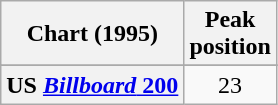<table class="wikitable sortable plainrowheaders" style="text-align:center">
<tr>
<th scope="col">Chart (1995)</th>
<th scope="col">Peak<br>position</th>
</tr>
<tr>
</tr>
<tr>
<th scope="row">US <a href='#'><em>Billboard</em> 200</a></th>
<td>23</td>
</tr>
</table>
